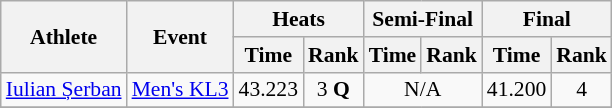<table class="wikitable" style="font-size:90%">
<tr>
<th rowspan="2">Athlete</th>
<th rowspan="2">Event</th>
<th colspan="2">Heats</th>
<th colspan="2">Semi-Final</th>
<th colspan="2">Final</th>
</tr>
<tr>
<th>Time</th>
<th>Rank</th>
<th>Time</th>
<th>Rank</th>
<th>Time</th>
<th>Rank</th>
</tr>
<tr>
<td><a href='#'>Iulian Șerban</a></td>
<td><a href='#'>Men's KL3</a></td>
<td align="center">43.223</td>
<td align="center">3 <strong>Q</strong></td>
<td align="center" colspan=2>N/A</td>
<td align="center">41.200</td>
<td align="center">4</td>
</tr>
<tr>
</tr>
</table>
